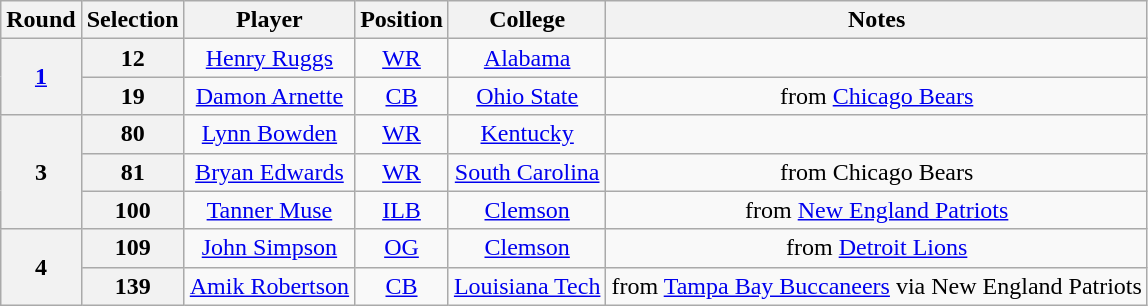<table class="wikitable" style="text-align:center">
<tr>
<th>Round</th>
<th>Selection</th>
<th>Player</th>
<th>Position</th>
<th>College</th>
<th>Notes</th>
</tr>
<tr>
<th rowspan="2"><a href='#'>1</a></th>
<th>12</th>
<td><a href='#'>Henry Ruggs</a></td>
<td><a href='#'>WR</a></td>
<td><a href='#'>Alabama</a></td>
<td></td>
</tr>
<tr>
<th>19</th>
<td><a href='#'>Damon Arnette</a></td>
<td><a href='#'>CB</a></td>
<td><a href='#'>Ohio State</a></td>
<td>from <a href='#'>Chicago Bears</a></td>
</tr>
<tr>
<th rowspan="3">3</th>
<th>80</th>
<td><a href='#'>Lynn Bowden</a></td>
<td><a href='#'>WR</a></td>
<td><a href='#'>Kentucky</a></td>
<td></td>
</tr>
<tr>
<th>81</th>
<td><a href='#'>Bryan Edwards</a></td>
<td><a href='#'>WR</a></td>
<td><a href='#'>South Carolina</a></td>
<td>from Chicago Bears</td>
</tr>
<tr>
<th>100</th>
<td><a href='#'>Tanner Muse</a></td>
<td><a href='#'>ILB</a></td>
<td><a href='#'>Clemson</a></td>
<td>from <a href='#'>New England Patriots</a></td>
</tr>
<tr>
<th rowspan="2">4</th>
<th>109</th>
<td><a href='#'>John Simpson</a></td>
<td><a href='#'>OG</a></td>
<td><a href='#'>Clemson</a></td>
<td>from <a href='#'>Detroit Lions</a></td>
</tr>
<tr>
<th>139</th>
<td><a href='#'>Amik Robertson</a></td>
<td><a href='#'>CB</a></td>
<td><a href='#'>Louisiana Tech</a></td>
<td>from <a href='#'>Tampa Bay Buccaneers</a> via New England Patriots</td>
</tr>
</table>
